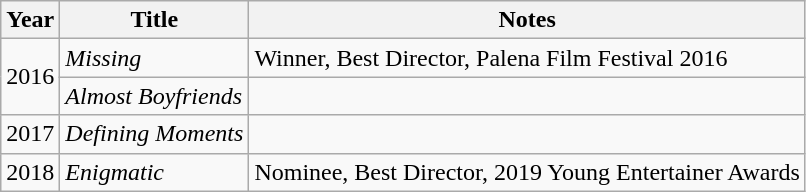<table class="wikitable">
<tr>
<th>Year</th>
<th>Title</th>
<th>Notes</th>
</tr>
<tr>
<td rowspan="2">2016</td>
<td><em>Missing</em></td>
<td>Winner, Best Director, Palena Film Festival 2016</td>
</tr>
<tr>
<td><em>Almost Boyfriends</em></td>
<td></td>
</tr>
<tr>
<td>2017</td>
<td><em>Defining Moments</em></td>
<td></td>
</tr>
<tr>
<td>2018</td>
<td><em>Enigmatic</em></td>
<td>Nominee, Best Director, 2019 Young Entertainer Awards</td>
</tr>
</table>
